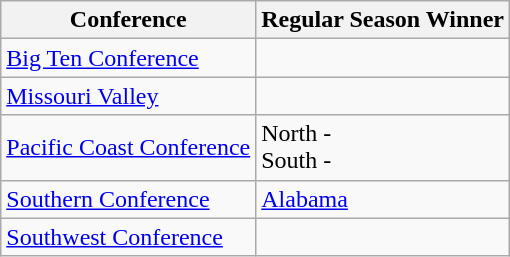<table class="wikitable">
<tr>
<th>Conference</th>
<th>Regular Season Winner</th>
</tr>
<tr>
<td><a href='#'>Big Ten Conference</a></td>
<td></td>
</tr>
<tr>
<td><a href='#'>Missouri Valley</a></td>
<td></td>
</tr>
<tr>
<td><a href='#'>Pacific Coast Conference</a></td>
<td>North - <br>South - </td>
</tr>
<tr>
<td><a href='#'>Southern Conference</a></td>
<td><a href='#'>Alabama</a></td>
</tr>
<tr>
<td><a href='#'>Southwest Conference</a></td>
<td></td>
</tr>
</table>
